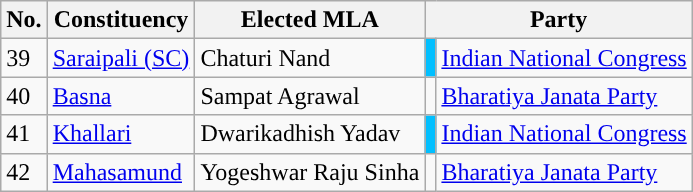<table class="wikitable sortable">
<tr>
<th>No.</th>
<th>Constituency</th>
<th>Elected MLA</th>
<th colspan="2">Party</th>
</tr>
<tr>
<td>39</td>
<td><a href='#'>Saraipali (SC)</a></td>
<td>Chaturi Nand</td>
<td bgcolor="#00BFFF"></td>
<td><a href='#'>Indian National Congress</a></td>
</tr>
<tr>
<td>40</td>
<td><a href='#'>Basna</a></td>
<td>Sampat Agrawal</td>
<td style="background-color: "></td>
<td><a href='#'>Bharatiya Janata Party</a></td>
</tr>
<tr>
<td>41</td>
<td><a href='#'>Khallari</a></td>
<td>Dwarikadhish Yadav</td>
<td bgcolor="#00BFFF"></td>
<td><a href='#'>Indian National Congress</a></td>
</tr>
<tr>
<td>42</td>
<td><a href='#'>Mahasamund</a></td>
<td>Yogeshwar Raju Sinha</td>
<td style="background-color: "></td>
<td><a href='#'>Bharatiya Janata Party</a></td>
</tr>
</table>
